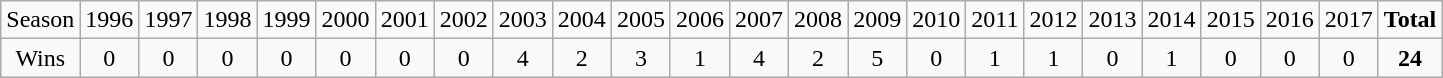<table class="wikitable sortable">
<tr>
<td>Season</td>
<td>1996</td>
<td>1997</td>
<td>1998</td>
<td>1999</td>
<td>2000</td>
<td>2001</td>
<td>2002</td>
<td>2003</td>
<td>2004</td>
<td>2005</td>
<td>2006</td>
<td>2007</td>
<td>2008</td>
<td>2009</td>
<td>2010</td>
<td>2011</td>
<td>2012</td>
<td>2013</td>
<td>2014</td>
<td>2015</td>
<td>2016</td>
<td>2017</td>
<td><strong>Total</strong></td>
</tr>
<tr align=center>
<td>Wins</td>
<td>0</td>
<td>0</td>
<td>0</td>
<td>0</td>
<td>0</td>
<td>0</td>
<td>0</td>
<td>4</td>
<td>2</td>
<td>3</td>
<td>1</td>
<td>4</td>
<td>2</td>
<td>5</td>
<td>0</td>
<td>1</td>
<td>1</td>
<td>0</td>
<td>1</td>
<td>0</td>
<td>0</td>
<td>0</td>
<td><strong>24</strong></td>
</tr>
</table>
